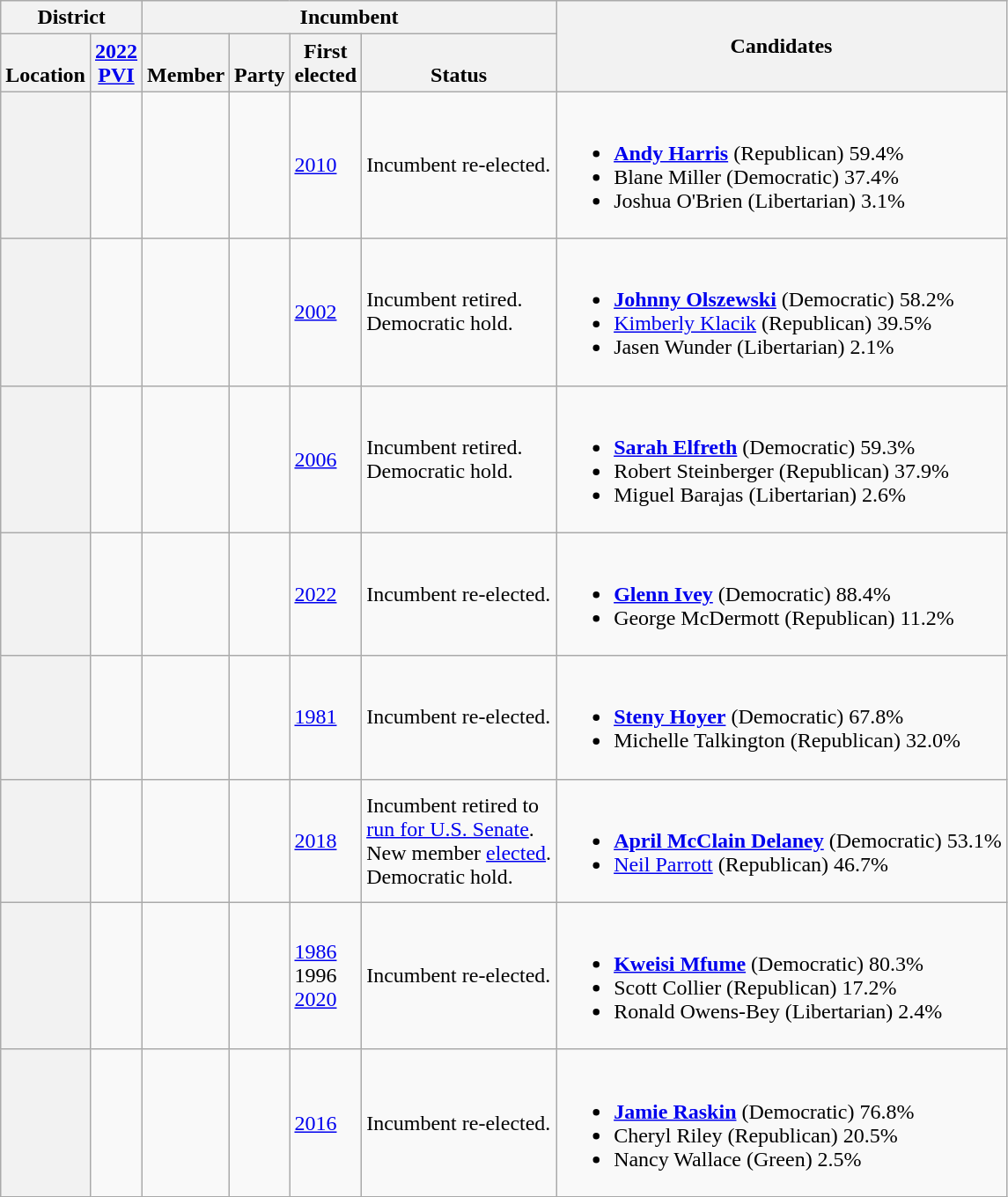<table class="wikitable sortable">
<tr>
<th colspan=2>District</th>
<th colspan=4>Incumbent</th>
<th rowspan=2 class="unsortable">Candidates</th>
</tr>
<tr valign=bottom>
<th>Location</th>
<th><a href='#'>2022<br>PVI</a></th>
<th>Member</th>
<th>Party</th>
<th>First<br>elected</th>
<th>Status</th>
</tr>
<tr>
<th></th>
<td></td>
<td></td>
<td></td>
<td><a href='#'>2010</a></td>
<td>Incumbent re-elected.</td>
<td nowrap><br><ul><li> <strong><a href='#'>Andy Harris</a></strong> (Republican) 59.4%</li><li>Blane Miller (Democratic) 37.4%</li><li>Joshua O'Brien (Libertarian) 3.1%</li></ul></td>
</tr>
<tr>
<th></th>
<td></td>
<td></td>
<td></td>
<td><a href='#'>2002</a></td>
<td>Incumbent retired.<br>Democratic hold.</td>
<td nowrap><br><ul><li> <strong><a href='#'>Johnny Olszewski</a></strong> (Democratic) 58.2%</li><li><a href='#'>Kimberly Klacik</a> (Republican) 39.5%</li><li>Jasen Wunder (Libertarian) 2.1%</li></ul></td>
</tr>
<tr>
<th></th>
<td></td>
<td></td>
<td></td>
<td><a href='#'>2006</a></td>
<td>Incumbent retired.<br>Democratic hold.</td>
<td nowrap><br><ul><li> <strong><a href='#'>Sarah Elfreth</a></strong> (Democratic) 59.3%</li><li>Robert Steinberger (Republican) 37.9%</li><li>Miguel Barajas (Libertarian) 2.6%</li></ul></td>
</tr>
<tr>
<th></th>
<td></td>
<td></td>
<td></td>
<td><a href='#'>2022</a></td>
<td>Incumbent re-elected.</td>
<td nowrap><br><ul><li> <strong><a href='#'>Glenn Ivey</a></strong> (Democratic) 88.4%</li><li>George McDermott (Republican) 11.2%</li></ul></td>
</tr>
<tr>
<th></th>
<td></td>
<td></td>
<td></td>
<td><a href='#'>1981 </a></td>
<td>Incumbent re-elected.</td>
<td nowrap><br><ul><li> <strong><a href='#'>Steny Hoyer</a></strong> (Democratic) 67.8%</li><li>Michelle Talkington (Republican) 32.0%</li></ul></td>
</tr>
<tr>
<th></th>
<td></td>
<td></td>
<td></td>
<td><a href='#'>2018</a></td>
<td>Incumbent retired to<br><a href='#'>run for U.S. Senate</a>.<br>New member <a href='#'>elected</a>.<br>Democratic hold.</td>
<td nowrap><br><ul><li> <strong><a href='#'>April McClain Delaney</a></strong> (Democratic) 53.1%</li><li><a href='#'>Neil Parrott</a> (Republican) 46.7%</li></ul></td>
</tr>
<tr>
<th></th>
<td></td>
<td></td>
<td></td>
<td><a href='#'>1986</a><br>1996 <br><a href='#'>2020 </a></td>
<td>Incumbent re-elected.</td>
<td nowrap><br><ul><li> <strong><a href='#'>Kweisi Mfume</a></strong> (Democratic) 80.3%</li><li>Scott Collier (Republican) 17.2%</li><li>Ronald Owens-Bey (Libertarian) 2.4%</li></ul></td>
</tr>
<tr>
<th></th>
<td></td>
<td></td>
<td></td>
<td><a href='#'>2016</a></td>
<td>Incumbent re-elected.</td>
<td nowrap><br><ul><li> <strong><a href='#'>Jamie Raskin</a></strong> (Democratic) 76.8%</li><li>Cheryl Riley (Republican) 20.5%</li><li>Nancy Wallace (Green) 2.5%</li></ul></td>
</tr>
</table>
